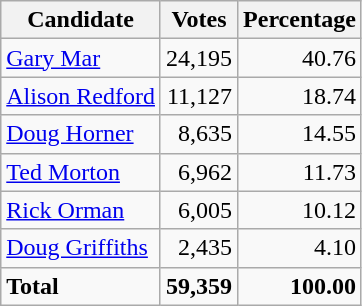<table class="wikitable">
<tr>
<th>Candidate</th>
<th>Votes</th>
<th>Percentage</th>
</tr>
<tr>
<td><a href='#'>Gary Mar</a></td>
<td style="text-align:right">24,195</td>
<td style="text-align:right">40.76</td>
</tr>
<tr>
<td><a href='#'>Alison Redford</a></td>
<td style="text-align:right">11,127</td>
<td style="text-align:right">18.74</td>
</tr>
<tr>
<td><a href='#'>Doug Horner</a></td>
<td style="text-align:right">8,635</td>
<td style="text-align:right">14.55</td>
</tr>
<tr>
<td><a href='#'>Ted Morton</a></td>
<td style="text-align:right">6,962</td>
<td style="text-align:right">11.73</td>
</tr>
<tr>
<td><a href='#'>Rick Orman</a></td>
<td style="text-align:right">6,005</td>
<td style="text-align:right">10.12</td>
</tr>
<tr>
<td><a href='#'>Doug Griffiths</a></td>
<td style="text-align:right">2,435</td>
<td style="text-align:right">4.10</td>
</tr>
<tr>
<td><strong>Total</strong></td>
<td style="text-align:right"><strong>59,359</strong></td>
<td style="text-align:right"><strong>100.00</strong></td>
</tr>
</table>
